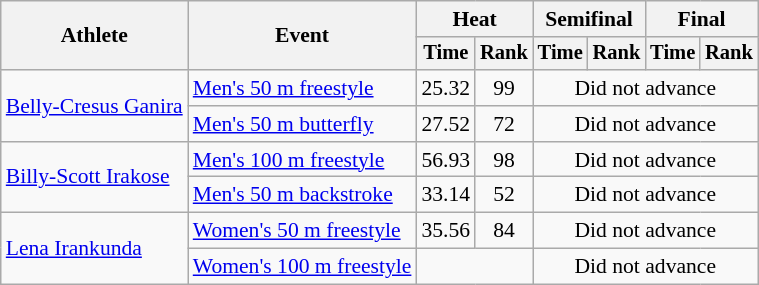<table class=wikitable style="font-size:90%">
<tr>
<th rowspan="2">Athlete</th>
<th rowspan="2">Event</th>
<th colspan="2">Heat</th>
<th colspan="2">Semifinal</th>
<th colspan="2">Final</th>
</tr>
<tr style="font-size:95%">
<th>Time</th>
<th>Rank</th>
<th>Time</th>
<th>Rank</th>
<th>Time</th>
<th>Rank</th>
</tr>
<tr align=center>
<td align=left rowspan=2><a href='#'>Belly-Cresus Ganira</a></td>
<td align=left><a href='#'>Men's 50 m freestyle</a></td>
<td>25.32</td>
<td>99</td>
<td colspan=4>Did not advance</td>
</tr>
<tr align=center>
<td align=left><a href='#'>Men's 50 m butterfly</a></td>
<td>27.52</td>
<td>72</td>
<td colspan=4>Did not advance</td>
</tr>
<tr align=center>
<td align=left rowspan=2><a href='#'>Billy-Scott Irakose</a></td>
<td align=left><a href='#'>Men's 100 m freestyle</a></td>
<td>56.93</td>
<td>98</td>
<td colspan=4>Did not advance</td>
</tr>
<tr align=center>
<td align=left><a href='#'>Men's 50 m backstroke</a></td>
<td>33.14</td>
<td>52</td>
<td colspan=4>Did not advance</td>
</tr>
<tr align=center>
<td align=left rowspan=2><a href='#'>Lena Irankunda</a></td>
<td align=left><a href='#'>Women's 50 m freestyle</a></td>
<td>35.56</td>
<td>84</td>
<td colspan=4>Did not advance</td>
</tr>
<tr align=center>
<td align=left><a href='#'>Women's 100 m freestyle</a></td>
<td colspan=2></td>
<td colspan=4>Did not advance</td>
</tr>
</table>
